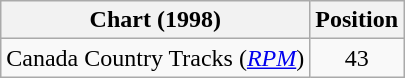<table class="wikitable sortable">
<tr>
<th scope="col">Chart (1998)</th>
<th scope="col">Position</th>
</tr>
<tr>
<td>Canada Country Tracks (<em><a href='#'>RPM</a></em>)</td>
<td align="center">43</td>
</tr>
</table>
